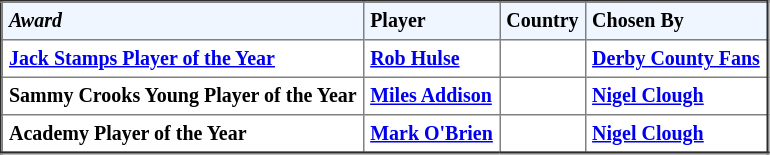<table border="2" cellpadding="4" style="border-collapse:collapse; text-align:Left; font-size:smaller;">
<tr style="background:#f0f6ff;">
<th><em>Award</em></th>
<th><strong>Player</strong></th>
<th><strong>Country</strong></th>
<th><strong>Chosen By</strong></th>
</tr>
<tr bgcolor="">
<th><a href='#'>Jack Stamps Player of the Year</a></th>
<th><a href='#'>Rob Hulse</a></th>
<th></th>
<th><a href='#'>Derby County Fans</a></th>
</tr>
<tr bgcolor="">
<th>Sammy Crooks Young Player of the Year</th>
<th><a href='#'>Miles Addison</a></th>
<th></th>
<th><a href='#'>Nigel Clough</a></th>
</tr>
<tr bgcolor="">
<th>Academy Player of the Year</th>
<th><a href='#'>Mark O'Brien</a></th>
<th></th>
<th><a href='#'>Nigel Clough</a></th>
</tr>
<tr bgcolor="">
</tr>
</table>
